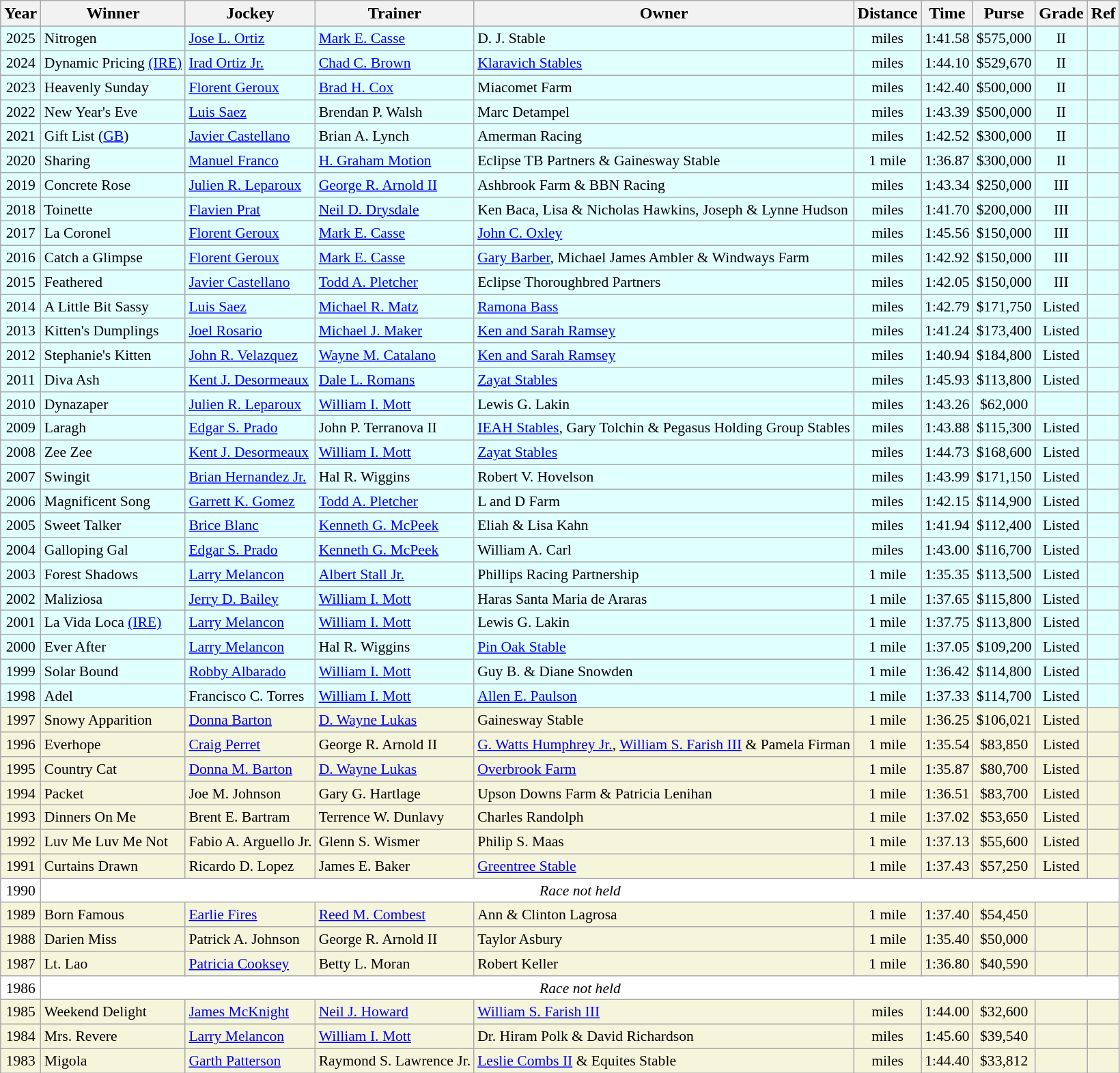<table class="wikitable sortable">
<tr>
<th>Year</th>
<th>Winner</th>
<th>Jockey</th>
<th>Trainer</th>
<th>Owner</th>
<th>Distance</th>
<th>Time</th>
<th>Purse</th>
<th>Grade</th>
<th>Ref</th>
</tr>
<tr style="font-size:90%; background-color:lightcyan">
<td align=center>2025</td>
<td>Nitrogen</td>
<td><a href='#'>Jose L. Ortiz</a></td>
<td><a href='#'>Mark E. Casse</a></td>
<td>D. J. Stable</td>
<td align=center> miles</td>
<td align=center>1:41.58</td>
<td align=center>$575,000</td>
<td align=center>II</td>
<td></td>
</tr>
<tr style="font-size:90%; background-color:lightcyan">
<td align=center>2024</td>
<td>Dynamic Pricing  <a href='#'>(IRE)</a></td>
<td><a href='#'>Irad Ortiz Jr.</a></td>
<td><a href='#'>Chad C. Brown</a></td>
<td><a href='#'>Klaravich Stables</a></td>
<td align=center> miles</td>
<td align=center>1:44.10</td>
<td align=center>$529,670</td>
<td align=center>II</td>
<td></td>
</tr>
<tr style="font-size:90%; background-color:lightcyan">
<td align=center>2023</td>
<td>Heavenly Sunday</td>
<td><a href='#'>Florent Geroux</a></td>
<td><a href='#'>Brad H. Cox</a></td>
<td>Miacomet Farm</td>
<td align=center> miles</td>
<td align=center>1:42.40</td>
<td align=center>$500,000</td>
<td align=center>II</td>
<td></td>
</tr>
<tr style="font-size:90%; background-color:lightcyan">
<td align=center>2022</td>
<td>New Year's Eve</td>
<td><a href='#'>Luis Saez</a></td>
<td>Brendan P. Walsh</td>
<td>Marc Detampel</td>
<td align=center> miles</td>
<td align=center>1:43.39</td>
<td align=center>$500,000</td>
<td align=center>II</td>
<td></td>
</tr>
<tr style="font-size:90%; background-color:lightcyan">
<td align=center>2021</td>
<td>Gift List (<a href='#'>GB</a>)</td>
<td><a href='#'>Javier Castellano</a></td>
<td>Brian A. Lynch</td>
<td>Amerman Racing</td>
<td align=center> miles</td>
<td align=center>1:42.52</td>
<td align=center>$300,000</td>
<td align=center>II</td>
<td></td>
</tr>
<tr style="font-size:90%; background-color:lightcyan">
<td align=center>2020</td>
<td>Sharing</td>
<td><a href='#'>Manuel Franco</a></td>
<td><a href='#'>H. Graham Motion</a></td>
<td>Eclipse TB Partners & Gainesway Stable</td>
<td align=center>1 mile</td>
<td align=center>1:36.87</td>
<td align=center>$300,000</td>
<td align=center>II</td>
<td></td>
</tr>
<tr style="font-size:90%; background-color:lightcyan">
<td align=center>2019</td>
<td>Concrete Rose</td>
<td><a href='#'>Julien R. Leparoux</a></td>
<td><a href='#'>George R. Arnold II</a></td>
<td>Ashbrook Farm & BBN Racing</td>
<td align=center> miles</td>
<td align=center>1:43.34</td>
<td align=center>$250,000</td>
<td align=center>III</td>
<td></td>
</tr>
<tr style="font-size:90%; background-color:lightcyan">
<td align=center>2018</td>
<td>Toinette</td>
<td><a href='#'>Flavien Prat</a></td>
<td><a href='#'>Neil D. Drysdale</a></td>
<td>Ken Baca, Lisa & Nicholas Hawkins, Joseph & Lynne Hudson</td>
<td align=center> miles</td>
<td align=center>1:41.70</td>
<td align=center>$200,000</td>
<td align=center>III</td>
<td></td>
</tr>
<tr style="font-size:90%; background-color:lightcyan">
<td align=center>2017</td>
<td>La Coronel</td>
<td><a href='#'>Florent Geroux</a></td>
<td><a href='#'>Mark E. Casse</a></td>
<td><a href='#'>John C. Oxley</a></td>
<td align=center> miles</td>
<td align=center>1:45.56</td>
<td align=center>$150,000</td>
<td align=center>III</td>
<td></td>
</tr>
<tr style="font-size:90%; background-color:lightcyan">
<td align=center>2016</td>
<td>Catch a Glimpse</td>
<td><a href='#'>Florent Geroux</a></td>
<td><a href='#'>Mark E. Casse</a></td>
<td><a href='#'>Gary Barber</a>, Michael James Ambler & Windways Farm</td>
<td align=center> miles</td>
<td align=center>1:42.92</td>
<td align=center>$150,000</td>
<td align=center>III</td>
<td></td>
</tr>
<tr style="font-size:90%; background-color:lightcyan">
<td align=center>2015</td>
<td>Feathered</td>
<td><a href='#'>Javier Castellano</a></td>
<td><a href='#'>Todd A. Pletcher</a></td>
<td>Eclipse Thoroughbred Partners</td>
<td align=center> miles</td>
<td align=center>1:42.05</td>
<td align=center>$150,000</td>
<td align=center>III</td>
<td></td>
</tr>
<tr style="font-size:90%; background-color:lightcyan">
<td align=center>2014</td>
<td>A Little Bit Sassy</td>
<td><a href='#'>Luis Saez</a></td>
<td><a href='#'>Michael R. Matz</a></td>
<td><a href='#'>Ramona Bass</a></td>
<td align=center> miles</td>
<td align=center>1:42.79</td>
<td align=center>$171,750</td>
<td align=center>Listed</td>
<td></td>
</tr>
<tr style="font-size:90%; background-color:lightcyan">
<td align=center>2013</td>
<td>Kitten's Dumplings</td>
<td><a href='#'>Joel Rosario</a></td>
<td><a href='#'>Michael J. Maker</a></td>
<td><a href='#'>Ken and Sarah Ramsey</a></td>
<td align=center> miles</td>
<td align=center>1:41.24</td>
<td align=center>$173,400</td>
<td align=center>Listed</td>
<td></td>
</tr>
<tr style="font-size:90%; background-color:lightcyan">
<td align=center>2012</td>
<td>Stephanie's Kitten</td>
<td><a href='#'>John R. Velazquez</a></td>
<td><a href='#'>Wayne M. Catalano</a></td>
<td><a href='#'>Ken and Sarah Ramsey</a></td>
<td align=center> miles</td>
<td align=center>1:40.94</td>
<td align=center>$184,800</td>
<td align=center>Listed</td>
<td></td>
</tr>
<tr style="font-size:90%; background-color:lightcyan">
<td align=center>2011</td>
<td>Diva Ash</td>
<td><a href='#'>Kent J. Desormeaux</a></td>
<td><a href='#'>Dale L. Romans</a></td>
<td><a href='#'>Zayat Stables</a></td>
<td align=center> miles</td>
<td align=center>1:45.93</td>
<td align=center>$113,800</td>
<td align=center>Listed</td>
<td></td>
</tr>
<tr style="font-size:90%; background-color:lightcyan">
<td align=center>2010</td>
<td>Dynazaper</td>
<td><a href='#'>Julien R. Leparoux</a></td>
<td><a href='#'>William I. Mott</a></td>
<td>Lewis G. Lakin</td>
<td align=center> miles</td>
<td align=center>1:43.26</td>
<td align=center>$62,000</td>
<td align=center></td>
<td></td>
</tr>
<tr style="font-size:90%; background-color:lightcyan">
<td align=center>2009</td>
<td>Laragh</td>
<td><a href='#'>Edgar S. Prado</a></td>
<td>John P. Terranova II</td>
<td><a href='#'>IEAH Stables</a>, Gary Tolchin & Pegasus Holding Group Stables</td>
<td align=center> miles</td>
<td align=center>1:43.88</td>
<td align=center>$115,300</td>
<td align=center>Listed</td>
<td></td>
</tr>
<tr style="font-size:90%; background-color:lightcyan">
<td align=center>2008</td>
<td>Zee Zee</td>
<td><a href='#'>Kent J. Desormeaux</a></td>
<td><a href='#'>William I. Mott</a></td>
<td><a href='#'>Zayat Stables</a></td>
<td align=center> miles</td>
<td align=center>1:44.73</td>
<td align=center>$168,600</td>
<td align=center>Listed</td>
<td></td>
</tr>
<tr style="font-size:90%; background-color:lightcyan">
<td align=center>2007</td>
<td>Swingit</td>
<td><a href='#'>Brian Hernandez Jr.</a></td>
<td>Hal R. Wiggins</td>
<td>Robert V. Hovelson</td>
<td align=center> miles</td>
<td align=center>1:43.99</td>
<td align=center>$171,150</td>
<td align=center>Listed</td>
<td></td>
</tr>
<tr style="font-size:90%; background-color:lightcyan">
<td align=center>2006</td>
<td>Magnificent Song</td>
<td><a href='#'>Garrett K. Gomez</a></td>
<td><a href='#'>Todd A. Pletcher</a></td>
<td>L and D Farm</td>
<td align=center> miles</td>
<td align=center>1:42.15</td>
<td align=center>$114,900</td>
<td align=center>Listed</td>
<td></td>
</tr>
<tr style="font-size:90%; background-color:lightcyan">
<td align=center>2005</td>
<td>Sweet Talker</td>
<td><a href='#'>Brice Blanc</a></td>
<td><a href='#'>Kenneth G. McPeek</a></td>
<td>Eliah & Lisa Kahn</td>
<td align=center> miles</td>
<td align=center>1:41.94</td>
<td align=center>$112,400</td>
<td align=center>Listed</td>
<td></td>
</tr>
<tr style="font-size:90%; background-color:lightcyan">
<td align=center>2004</td>
<td>Galloping Gal</td>
<td><a href='#'>Edgar S. Prado</a></td>
<td><a href='#'>Kenneth G. McPeek</a></td>
<td>William A. Carl</td>
<td align=center> miles</td>
<td align=center>1:43.00</td>
<td align=center>$116,700</td>
<td align=center>Listed</td>
<td></td>
</tr>
<tr style="font-size:90%; background-color:lightcyan">
<td align=center>2003</td>
<td>Forest Shadows</td>
<td><a href='#'>Larry Melancon</a></td>
<td><a href='#'>Albert Stall Jr.</a></td>
<td>Phillips Racing Partnership</td>
<td align=center>1 mile</td>
<td align=center>1:35.35</td>
<td align=center>$113,500</td>
<td align=center>Listed</td>
<td></td>
</tr>
<tr style="font-size:90%; background-color:lightcyan">
<td align=center>2002</td>
<td>Maliziosa</td>
<td><a href='#'>Jerry D. Bailey</a></td>
<td><a href='#'>William I. Mott</a></td>
<td>Haras Santa Maria de Araras</td>
<td align=center>1 mile</td>
<td align=center>1:37.65</td>
<td align=center>$115,800</td>
<td align=center>Listed</td>
<td></td>
</tr>
<tr style="font-size:90%; background-color:lightcyan">
<td align=center>2001</td>
<td>La Vida Loca <a href='#'>(IRE)</a></td>
<td><a href='#'>Larry Melancon</a></td>
<td><a href='#'>William I. Mott</a></td>
<td>Lewis G. Lakin</td>
<td align=center>1 mile</td>
<td align=center>1:37.75</td>
<td align=center>$113,800</td>
<td align=center>Listed</td>
<td></td>
</tr>
<tr style="font-size:90%; background-color:lightcyan">
<td align=center>2000</td>
<td>Ever After</td>
<td><a href='#'>Larry Melancon</a></td>
<td>Hal R. Wiggins</td>
<td><a href='#'>Pin Oak Stable</a></td>
<td align=center>1 mile</td>
<td align=center>1:37.05</td>
<td align=center>$109,200</td>
<td align=center>Listed</td>
<td></td>
</tr>
<tr style="font-size:90%; background-color:lightcyan">
<td align=center>1999</td>
<td>Solar Bound</td>
<td><a href='#'>Robby Albarado</a></td>
<td><a href='#'>William I. Mott</a></td>
<td>Guy B. & Diane Snowden</td>
<td align=center>1 mile</td>
<td align=center>1:36.42</td>
<td align=center>$114,800</td>
<td align=center>Listed</td>
<td></td>
</tr>
<tr style="font-size:90%; background-color:lightcyan">
<td align=center>1998</td>
<td>Adel</td>
<td>Francisco C. Torres</td>
<td><a href='#'>William I. Mott</a></td>
<td><a href='#'>Allen E. Paulson</a></td>
<td align=center>1 mile</td>
<td align=center>1:37.33</td>
<td align=center>$114,700</td>
<td align=center>Listed</td>
<td></td>
</tr>
<tr style="font-size:90%; background-color:beige">
<td align=center>1997</td>
<td>Snowy Apparition</td>
<td><a href='#'>Donna Barton</a></td>
<td><a href='#'>D. Wayne Lukas</a></td>
<td>Gainesway Stable</td>
<td align=center>1 mile</td>
<td align=center>1:36.25</td>
<td align=center>$106,021</td>
<td align=center>Listed</td>
<td></td>
</tr>
<tr style="font-size:90%; background-color:beige">
<td align=center>1996</td>
<td>Everhope</td>
<td><a href='#'>Craig Perret</a></td>
<td>George R. Arnold II</td>
<td><a href='#'>G. Watts Humphrey Jr.</a>, <a href='#'>William S. Farish III</a> & Pamela Firman</td>
<td align=center>1 mile</td>
<td align=center>1:35.54</td>
<td align=center>$83,850</td>
<td align=center>Listed</td>
<td></td>
</tr>
<tr style="font-size:90%; background-color:beige">
<td align=center>1995</td>
<td>Country Cat</td>
<td><a href='#'>Donna M. Barton</a></td>
<td><a href='#'>D. Wayne Lukas</a></td>
<td><a href='#'>Overbrook Farm</a></td>
<td align=center>1 mile</td>
<td align=center>1:35.87</td>
<td align=center>$80,700</td>
<td align=center>Listed</td>
<td></td>
</tr>
<tr style="font-size:90%; background-color:beige">
<td align=center>1994</td>
<td>Packet</td>
<td>Joe M. Johnson</td>
<td>Gary G. Hartlage</td>
<td>Upson Downs Farm & Patricia Lenihan</td>
<td align=center>1 mile</td>
<td align=center>1:36.51</td>
<td align=center>$83,700</td>
<td align=center>Listed</td>
<td></td>
</tr>
<tr style="font-size:90%; background-color:beige">
<td align=center>1993</td>
<td>Dinners On Me</td>
<td>Brent E. Bartram</td>
<td>Terrence W. Dunlavy</td>
<td>Charles Randolph</td>
<td align=center>1 mile</td>
<td align=center>1:37.02</td>
<td align=center>$53,650</td>
<td align=center>Listed</td>
<td></td>
</tr>
<tr style="font-size:90%; background-color:beige">
<td align=center>1992</td>
<td>Luv Me Luv Me Not</td>
<td>Fabio A. Arguello Jr.</td>
<td>Glenn S. Wismer</td>
<td>Philip S. Maas</td>
<td align=center>1 mile</td>
<td align=center>1:37.13</td>
<td align=center>$55,600</td>
<td align=center>Listed</td>
<td></td>
</tr>
<tr style="font-size:90%; background-color:beige">
<td align=center>1991</td>
<td>Curtains Drawn</td>
<td>Ricardo D. Lopez</td>
<td>James E. Baker</td>
<td><a href='#'>Greentree Stable</a></td>
<td align=center>1 mile</td>
<td align=center>1:37.43</td>
<td align=center>$57,250</td>
<td align=center>Listed</td>
<td></td>
</tr>
<tr style="font-size:90%; background-color:white">
<td align="center">1990</td>
<td align="center" colspan=9><em>Race not held</em></td>
</tr>
<tr style="font-size:90%; background-color:beige">
<td align=center>1989</td>
<td>Born Famous</td>
<td><a href='#'>Earlie Fires</a></td>
<td><a href='#'>Reed M. Combest</a></td>
<td>Ann & Clinton Lagrosa</td>
<td align=center>1 mile</td>
<td align=center>1:37.40</td>
<td align=center>$54,450</td>
<td align=center></td>
<td></td>
</tr>
<tr style="font-size:90%; background-color:beige">
<td align=center>1988</td>
<td>Darien Miss</td>
<td>Patrick A. Johnson</td>
<td>George R. Arnold II</td>
<td>Taylor Asbury</td>
<td align=center>1 mile</td>
<td align=center>1:35.40</td>
<td align=center>$50,000</td>
<td align=center></td>
<td></td>
</tr>
<tr style="font-size:90%; background-color:beige">
<td align="center">1987</td>
<td>Lt. Lao</td>
<td><a href='#'>Patricia Cooksey</a></td>
<td>Betty L. Moran</td>
<td>Robert Keller</td>
<td align=center>1 mile</td>
<td align=center>1:36.80</td>
<td align=center>$40,590</td>
<td align=center></td>
<td></td>
</tr>
<tr style="font-size:90%; background-color:white">
<td align="center">1986</td>
<td align="center" colspan=9><em>Race not held</em></td>
</tr>
<tr style="font-size:90%; background-color:beige">
<td align=center>1985</td>
<td>Weekend Delight</td>
<td><a href='#'>James McKnight</a></td>
<td><a href='#'>Neil J. Howard</a></td>
<td><a href='#'>William S. Farish III</a></td>
<td align=center> miles</td>
<td align=center>1:44.00</td>
<td align=center>$32,600</td>
<td align=center></td>
<td></td>
</tr>
<tr style="font-size:90%; background-color:beige">
<td align=center>1984</td>
<td>Mrs. Revere</td>
<td><a href='#'>Larry Melancon</a></td>
<td><a href='#'>William I. Mott</a></td>
<td>Dr. Hiram Polk & David Richardson</td>
<td align=center> miles</td>
<td align=center>1:45.60</td>
<td align=center>$39,540</td>
<td align=center></td>
<td></td>
</tr>
<tr style="font-size:90%; background-color:beige">
<td align=center>1983</td>
<td>Migola</td>
<td><a href='#'>Garth Patterson</a></td>
<td>Raymond S. Lawrence Jr.</td>
<td><a href='#'>Leslie Combs II</a> & Equites Stable</td>
<td align=center> miles</td>
<td align=center>1:44.40</td>
<td align=center>$33,812</td>
<td align=center></td>
<td></td>
</tr>
</table>
